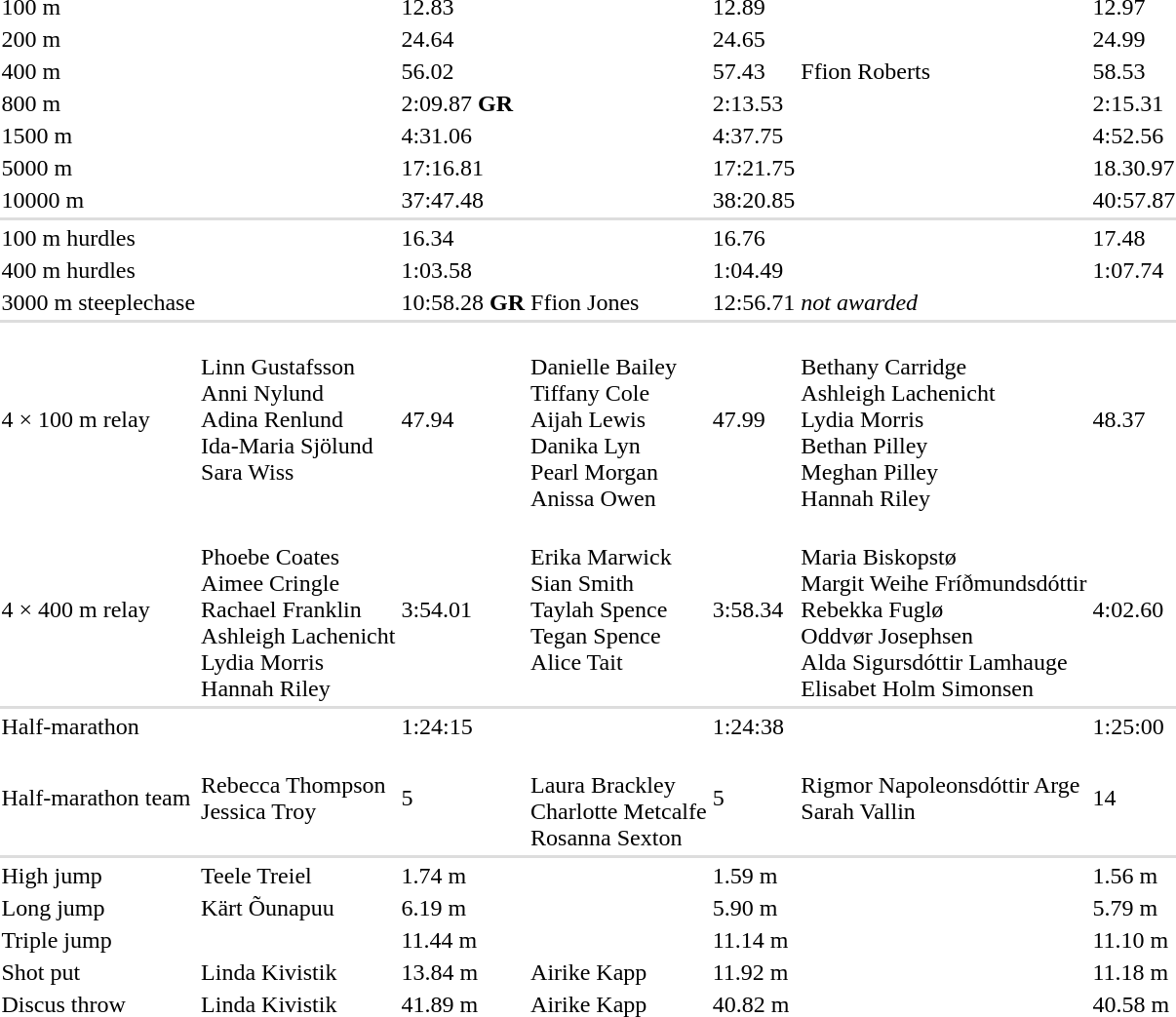<table>
<tr>
<td>100 m</td>
<td></td>
<td>12.83</td>
<td></td>
<td>12.89</td>
<td></td>
<td>12.97</td>
</tr>
<tr>
<td>200 m</td>
<td></td>
<td>24.64</td>
<td></td>
<td>24.65</td>
<td></td>
<td>24.99</td>
</tr>
<tr>
<td>400 m</td>
<td></td>
<td>56.02</td>
<td></td>
<td>57.43</td>
<td>Ffion Roberts<br></td>
<td>58.53</td>
</tr>
<tr>
<td>800 m</td>
<td></td>
<td>2:09.87 <strong>GR</strong></td>
<td></td>
<td>2:13.53</td>
<td></td>
<td>2:15.31</td>
</tr>
<tr>
<td>1500 m</td>
<td></td>
<td>4:31.06</td>
<td></td>
<td>4:37.75</td>
<td></td>
<td>4:52.56</td>
</tr>
<tr>
<td>5000 m</td>
<td></td>
<td>17:16.81</td>
<td></td>
<td>17:21.75</td>
<td></td>
<td>18.30.97</td>
</tr>
<tr>
<td>10000 m</td>
<td></td>
<td>37:47.48</td>
<td></td>
<td>38:20.85</td>
<td></td>
<td>40:57.87</td>
</tr>
<tr bgcolor=#dddddd>
<td colspan=7></td>
</tr>
<tr>
<td>100 m hurdles</td>
<td></td>
<td>16.34</td>
<td></td>
<td>16.76</td>
<td></td>
<td>17.48</td>
</tr>
<tr>
<td>400 m hurdles</td>
<td></td>
<td>1:03.58</td>
<td></td>
<td>1:04.49</td>
<td></td>
<td>1:07.74</td>
</tr>
<tr>
<td>3000 m steeplechase</td>
<td></td>
<td>10:58.28 <strong>GR</strong></td>
<td>Ffion Jones<br></td>
<td>12:56.71</td>
<td><em>not awarded</em></td>
<td></td>
</tr>
<tr bgcolor=#dddddd>
<td colspan=7></td>
</tr>
<tr>
<td>4 × 100 m relay</td>
<td valign=top><br>Linn Gustafsson<br>Anni Nylund<br>Adina Renlund<br>Ida-Maria Sjölund<br>Sara Wiss</td>
<td>47.94</td>
<td valign=top><br>Danielle Bailey<br>Tiffany Cole<br>Aijah Lewis<br>Danika Lyn<br>Pearl Morgan<br>Anissa Owen</td>
<td>47.99</td>
<td valign=top><br>Bethany Carridge<br>Ashleigh Lachenicht<br>Lydia Morris<br>Bethan Pilley<br>Meghan Pilley<br>Hannah Riley</td>
<td>48.37</td>
</tr>
<tr>
<td>4 × 400 m relay</td>
<td valign=top><br>Phoebe Coates<br>Aimee Cringle<br>Rachael Franklin<br>Ashleigh Lachenicht<br>Lydia Morris<br>Hannah Riley</td>
<td>3:54.01</td>
<td valign=top><br>Erika Marwick<br>Sian Smith<br>Taylah Spence<br>Tegan Spence<br>Alice Tait</td>
<td>3:58.34</td>
<td valign=top><br>Maria Biskopstø<br>Margit Weihe Fríðmundsdóttir<br>Rebekka Fuglø<br>Oddvør Josephsen<br>Alda Sigursdóttir Lamhauge<br>Elisabet Holm Simonsen</td>
<td>4:02.60</td>
</tr>
<tr bgcolor=#dddddd>
<td colspan=7></td>
</tr>
<tr>
<td>Half-marathon</td>
<td></td>
<td>1:24:15</td>
<td></td>
<td>1:24:38</td>
<td></td>
<td>1:25:00</td>
</tr>
<tr>
<td>Half-marathon team</td>
<td valign=top><br>Rebecca Thompson<br>Jessica Troy</td>
<td>5</td>
<td valign=top><br>Laura Brackley<br>Charlotte Metcalfe<br>Rosanna Sexton</td>
<td>5</td>
<td valign=top><br>Rigmor Napoleonsdóttir Arge<br>Sarah Vallin</td>
<td>14</td>
</tr>
<tr bgcolor=#dddddd>
<td colspan=7></td>
</tr>
<tr>
<td rowspan=2>High jump</td>
<td rowspan=2>Teele Treiel<br></td>
<td rowspan=2>1.74 m</td>
<td rowspan=2></td>
<td rowspan=2>1.59 m</td>
<td></td>
<td rowspan=2>1.56 m</td>
</tr>
<tr>
<td></td>
</tr>
<tr>
<td>Long jump</td>
<td>Kärt Õunapuu<br></td>
<td>6.19  m</td>
<td></td>
<td>5.90 m</td>
<td></td>
<td>5.79 m</td>
</tr>
<tr>
<td>Triple jump</td>
<td></td>
<td>11.44 m</td>
<td></td>
<td>11.14 m</td>
<td></td>
<td>11.10 m</td>
</tr>
<tr>
<td>Shot put</td>
<td>Linda Kivistik<br></td>
<td>13.84 m</td>
<td>Airike Kapp<br></td>
<td>11.92 m</td>
<td></td>
<td>11.18 m</td>
</tr>
<tr>
<td>Discus throw</td>
<td>Linda Kivistik<br></td>
<td>41.89 m</td>
<td>Airike Kapp<br></td>
<td>40.82 m</td>
<td></td>
<td>40.58 m</td>
</tr>
</table>
